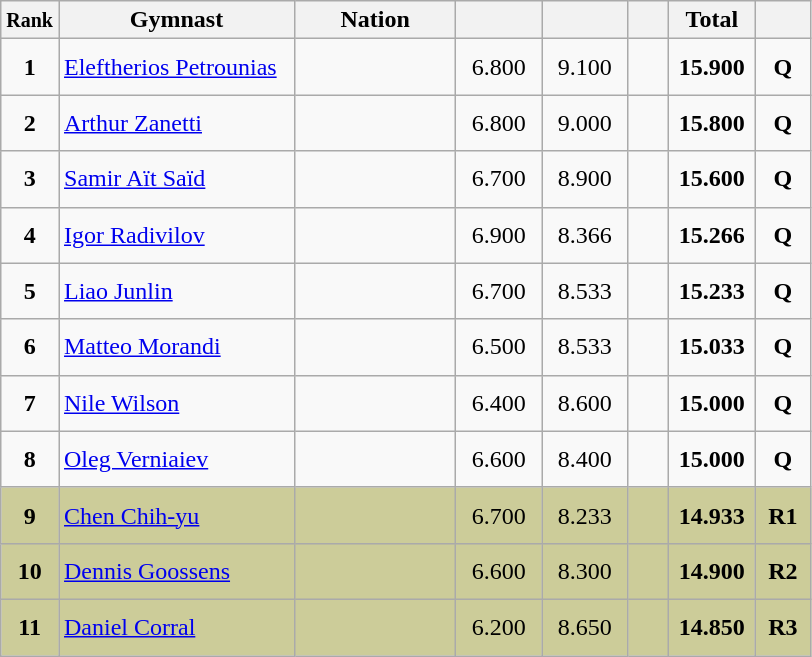<table class="wikitable sortable" style="text-align:center;">
<tr>
<th scope="col" style="width:15px;"><small>Rank</small></th>
<th scope="col" style="width:150px;">Gymnast</th>
<th scope="col" style="width:100px;">Nation</th>
<th scope="col" style="width:50px;"><small></small></th>
<th scope="col" style="width:50px;"><small></small></th>
<th scope="col" style="width:20px;"><small></small></th>
<th scope="col" style="width:50px;">Total</th>
<th scope="col" style="width:30px;"><small></small></th>
</tr>
<tr>
<td scope="row" style="text-align:center"><strong>1</strong></td>
<td style="height:30px; text-align:left;"><a href='#'>Eleftherios Petrounias</a></td>
<td style="text-align:left;"></td>
<td>6.800</td>
<td>9.100</td>
<td></td>
<td><strong>15.900</strong></td>
<td><strong>Q</strong></td>
</tr>
<tr>
<td scope="row" style="text-align:center"><strong>2</strong></td>
<td style="height:30px; text-align:left;"><a href='#'>Arthur Zanetti</a></td>
<td style="text-align:left;"></td>
<td>6.800</td>
<td>9.000</td>
<td></td>
<td><strong>15.800</strong></td>
<td><strong>Q</strong></td>
</tr>
<tr>
<td scope="row" style="text-align:center"><strong>3</strong></td>
<td style="height:30px; text-align:left;"><a href='#'>Samir Aït Saïd</a></td>
<td style="text-align:left;"></td>
<td>6.700</td>
<td>8.900</td>
<td></td>
<td><strong>15.600</strong></td>
<td><strong>Q</strong></td>
</tr>
<tr>
<td scope="row" style="text-align:center"><strong>4</strong></td>
<td style="height:30px; text-align:left;"><a href='#'>Igor Radivilov</a></td>
<td style="text-align:left;"></td>
<td>6.900</td>
<td>8.366</td>
<td></td>
<td><strong>15.266</strong></td>
<td><strong>Q</strong></td>
</tr>
<tr>
<td scope="row" style="text-align:center"><strong>5</strong></td>
<td style="height:30px; text-align:left;"><a href='#'>Liao Junlin</a></td>
<td style="text-align:left;"></td>
<td>6.700</td>
<td>8.533</td>
<td></td>
<td><strong>15.233</strong></td>
<td><strong>Q</strong></td>
</tr>
<tr>
<td scope="row" style="text-align:center"><strong>6</strong></td>
<td style="height:30px; text-align:left;"><a href='#'>Matteo Morandi</a></td>
<td style="text-align:left;"></td>
<td>6.500</td>
<td>8.533</td>
<td></td>
<td><strong>15.033</strong></td>
<td><strong>Q</strong></td>
</tr>
<tr>
<td scope="row" style="text-align:center"><strong>7</strong></td>
<td style="height:30px; text-align:left;"><a href='#'>Nile Wilson</a></td>
<td style="text-align:left;"></td>
<td>6.400</td>
<td>8.600</td>
<td></td>
<td><strong>15.000</strong></td>
<td><strong>Q</strong></td>
</tr>
<tr>
<td scope="row" style="text-align:center"><strong>8</strong></td>
<td style="height:30px; text-align:left;"><a href='#'>Oleg Verniaiev</a></td>
<td style="text-align:left;"></td>
<td>6.600</td>
<td>8.400</td>
<td></td>
<td><strong>15.000</strong></td>
<td><strong>Q</strong></td>
</tr>
<tr style="background:#CCCC99;">
<td scope="row" style="text-align:center"><strong>9</strong></td>
<td style="height:30px; text-align:left;"><a href='#'>Chen Chih-yu</a></td>
<td style="text-align:left;"></td>
<td>6.700</td>
<td>8.233</td>
<td></td>
<td><strong>14.933</strong></td>
<td><strong>R1</strong></td>
</tr>
<tr style="background:#CCCC99;">
<td scope="row" style="text-align:center"><strong>10</strong></td>
<td style="height:30px; text-align:left;"><a href='#'>Dennis Goossens</a></td>
<td style="text-align:left;"></td>
<td>6.600</td>
<td>8.300</td>
<td></td>
<td><strong>14.900</strong></td>
<td><strong>R2</strong></td>
</tr>
<tr style="background:#CCCC99;">
<td scope="row" style="text-align:center"><strong>11</strong></td>
<td style="height:30px; text-align:left;"><a href='#'>Daniel Corral</a></td>
<td style="text-align:left;"></td>
<td>6.200</td>
<td>8.650</td>
<td></td>
<td><strong>14.850</strong></td>
<td><strong>R3</strong></td>
</tr>
</table>
